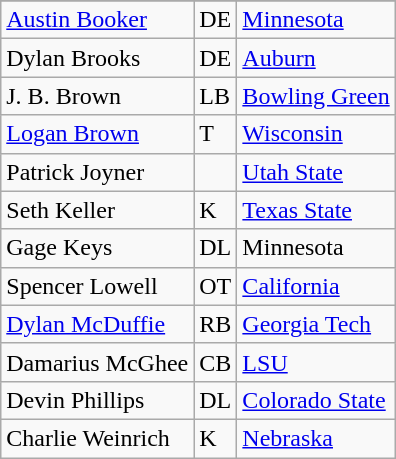<table class="wikitable">
<tr>
</tr>
<tr>
<td><a href='#'>Austin Booker</a></td>
<td>DE</td>
<td><a href='#'>Minnesota</a></td>
</tr>
<tr>
<td>Dylan Brooks</td>
<td>DE</td>
<td><a href='#'>Auburn</a></td>
</tr>
<tr>
<td>J. B. Brown</td>
<td>LB</td>
<td><a href='#'>Bowling Green</a></td>
</tr>
<tr>
<td><a href='#'>Logan Brown</a></td>
<td>T</td>
<td><a href='#'>Wisconsin</a></td>
</tr>
<tr>
<td>Patrick Joyner</td>
<td></td>
<td><a href='#'>Utah State</a></td>
</tr>
<tr>
<td>Seth Keller</td>
<td>K</td>
<td><a href='#'>Texas State</a></td>
</tr>
<tr>
<td>Gage Keys</td>
<td>DL</td>
<td>Minnesota</td>
</tr>
<tr>
<td>Spencer Lowell</td>
<td>OT</td>
<td><a href='#'>California</a></td>
</tr>
<tr>
<td><a href='#'>Dylan McDuffie</a></td>
<td>RB</td>
<td><a href='#'>Georgia Tech</a></td>
</tr>
<tr>
<td>Damarius McGhee</td>
<td>CB</td>
<td><a href='#'>LSU</a></td>
</tr>
<tr>
<td>Devin Phillips</td>
<td>DL</td>
<td><a href='#'>Colorado State</a></td>
</tr>
<tr>
<td>Charlie Weinrich</td>
<td>K</td>
<td><a href='#'>Nebraska</a></td>
</tr>
</table>
